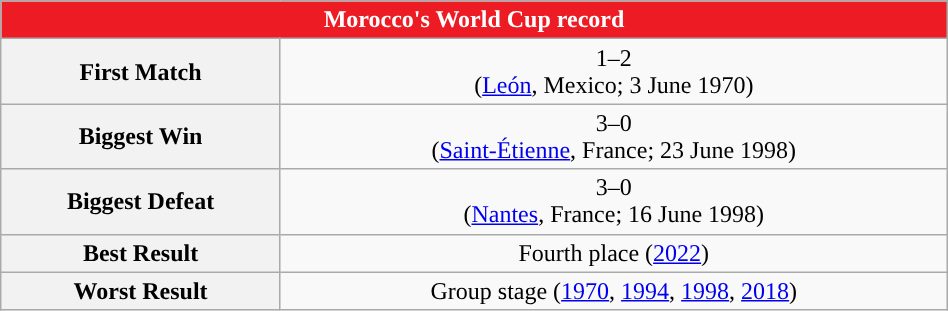<table class="wikitable collapsible collapsed" style="width:50%; text-align:center">
<tr>
<th colspan="2" style="background:#ED1C24; color:white; ">Morocco's World Cup record</th>
</tr>
<tr>
<th>First Match</th>
<td> 1–2 <br> (<a href='#'>León</a>, Mexico; 3 June 1970)</td>
</tr>
<tr>
<th>Biggest Win</th>
<td> 3–0 <br> (<a href='#'>Saint-Étienne</a>, France; 23 June 1998)</td>
</tr>
<tr>
<th>Biggest Defeat</th>
<td> 3–0 <br> (<a href='#'>Nantes</a>, France; 16 June 1998)</td>
</tr>
<tr>
<th>Best Result</th>
<td>Fourth place (<a href='#'>2022</a>)</td>
</tr>
<tr>
<th>Worst Result</th>
<td>Group stage (<a href='#'>1970</a>, <a href='#'>1994</a>, <a href='#'>1998</a>, <a href='#'>2018</a>)</td>
</tr>
</table>
